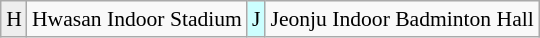<table class="wikitable" style="margin:0.5em auto; font-size:90%; text-align:center">
<tr>
<td bgcolor="#EEEEEE">H</td>
<td>Hwasan Indoor Stadium</td>
<td bgcolor="#CCFFFF">J</td>
<td>Jeonju Indoor Badminton Hall</td>
</tr>
</table>
